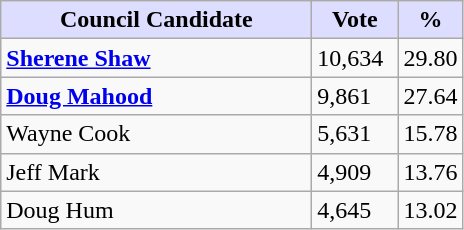<table class="wikitable sortable">
<tr>
<th style="background:#ddf; width:200px;">Council Candidate</th>
<th style="background:#ddf; width:50px;">Vote</th>
<th style="background:#ddf; width:30px;">%</th>
</tr>
<tr>
<td><strong><a href='#'>Sherene Shaw</a></strong></td>
<td>10,634</td>
<td>29.80</td>
</tr>
<tr>
<td><strong><a href='#'>Doug Mahood</a></strong></td>
<td>9,861</td>
<td>27.64</td>
</tr>
<tr>
<td>Wayne Cook</td>
<td>5,631</td>
<td>15.78</td>
</tr>
<tr>
<td>Jeff Mark</td>
<td>4,909</td>
<td>13.76</td>
</tr>
<tr>
<td>Doug Hum</td>
<td>4,645</td>
<td>13.02</td>
</tr>
</table>
